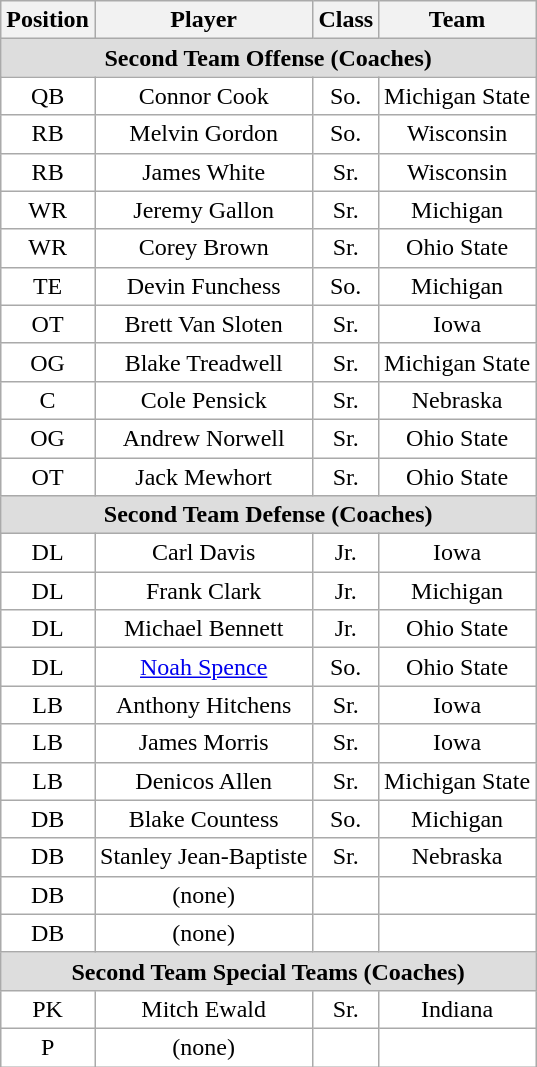<table class="wikitable sortable" border="1">
<tr>
<th>Position</th>
<th>Player</th>
<th>Class</th>
<th>Team</th>
</tr>
<tr>
<td colspan="4" style="text-align:center; background:#DDDDDD;"><strong>Second Team Offense (Coaches)</strong></td>
</tr>
<tr>
<td style="text-align:center; background:white">QB</td>
<td style="text-align:center; background:white">Connor Cook</td>
<td style="text-align:center; background:white">So.</td>
<td style="text-align:center; background:white">Michigan State</td>
</tr>
<tr>
<td style="text-align:center; background:white">RB</td>
<td style="text-align:center; background:white">Melvin Gordon</td>
<td style="text-align:center; background:white">So.</td>
<td style="text-align:center; background:white">Wisconsin</td>
</tr>
<tr>
<td style="text-align:center; background:white">RB</td>
<td style="text-align:center; background:white">James White</td>
<td style="text-align:center; background:white">Sr.</td>
<td style="text-align:center; background:white">Wisconsin</td>
</tr>
<tr>
<td style="text-align:center; background:white">WR</td>
<td style="text-align:center; background:white">Jeremy Gallon</td>
<td style="text-align:center; background:white">Sr.</td>
<td style="text-align:center; background:white">Michigan</td>
</tr>
<tr>
<td style="text-align:center; background:white">WR</td>
<td style="text-align:center; background:white">Corey Brown</td>
<td style="text-align:center; background:white">Sr.</td>
<td style="text-align:center; background:white">Ohio State</td>
</tr>
<tr>
<td style="text-align:center; background:white">TE</td>
<td style="text-align:center; background:white">Devin Funchess</td>
<td style="text-align:center; background:white">So.</td>
<td style="text-align:center; background:white">Michigan</td>
</tr>
<tr>
<td style="text-align:center; background:white">OT</td>
<td style="text-align:center; background:white">Brett Van Sloten</td>
<td style="text-align:center; background:white">Sr.</td>
<td style="text-align:center; background:white">Iowa</td>
</tr>
<tr>
<td style="text-align:center; background:white">OG</td>
<td style="text-align:center; background:white">Blake Treadwell</td>
<td style="text-align:center; background:white">Sr.</td>
<td style="text-align:center; background:white">Michigan State</td>
</tr>
<tr>
<td style="text-align:center; background:white">C</td>
<td style="text-align:center; background:white">Cole Pensick</td>
<td style="text-align:center; background:white">Sr.</td>
<td style="text-align:center; background:white">Nebraska</td>
</tr>
<tr>
<td style="text-align:center; background:white">OG</td>
<td style="text-align:center; background:white">Andrew Norwell</td>
<td style="text-align:center; background:white">Sr.</td>
<td style="text-align:center; background:white">Ohio State</td>
</tr>
<tr>
<td style="text-align:center; background:white">OT</td>
<td style="text-align:center; background:white">Jack Mewhort</td>
<td style="text-align:center; background:white">Sr.</td>
<td style="text-align:center; background:white">Ohio State</td>
</tr>
<tr>
<td colspan="4" style="text-align:center; background:#DDDDDD;"><strong>Second Team Defense (Coaches)</strong></td>
</tr>
<tr>
<td style="text-align:center; background:white">DL</td>
<td style="text-align:center; background:white">Carl Davis</td>
<td style="text-align:center; background:white">Jr.</td>
<td style="text-align:center; background:white">Iowa</td>
</tr>
<tr>
<td style="text-align:center; background:white">DL</td>
<td style="text-align:center; background:white">Frank Clark</td>
<td style="text-align:center; background:white">Jr.</td>
<td style="text-align:center; background:white">Michigan</td>
</tr>
<tr>
<td style="text-align:center; background:white">DL</td>
<td style="text-align:center; background:white">Michael Bennett</td>
<td style="text-align:center; background:white">Jr.</td>
<td style="text-align:center; background:white">Ohio State</td>
</tr>
<tr>
<td style="text-align:center; background:white">DL</td>
<td style="text-align:center; background:white"><a href='#'>Noah Spence</a></td>
<td style="text-align:center; background:white">So.</td>
<td style="text-align:center; background:white">Ohio State</td>
</tr>
<tr>
<td style="text-align:center; background:white">LB</td>
<td style="text-align:center; background:white">Anthony Hitchens</td>
<td style="text-align:center; background:white">Sr.</td>
<td style="text-align:center; background:white">Iowa</td>
</tr>
<tr>
<td style="text-align:center; background:white">LB</td>
<td style="text-align:center; background:white">James Morris</td>
<td style="text-align:center; background:white">Sr.</td>
<td style="text-align:center; background:white">Iowa</td>
</tr>
<tr>
<td style="text-align:center; background:white">LB</td>
<td style="text-align:center; background:white">Denicos Allen</td>
<td style="text-align:center; background:white">Sr.</td>
<td style="text-align:center; background:white">Michigan State</td>
</tr>
<tr>
<td style="text-align:center; background:white">DB</td>
<td style="text-align:center; background:white">Blake Countess</td>
<td style="text-align:center; background:white">So.</td>
<td style="text-align:center; background:white">Michigan</td>
</tr>
<tr>
<td style="text-align:center; background:white">DB</td>
<td style="text-align:center; background:white">Stanley Jean-Baptiste</td>
<td style="text-align:center; background:white">Sr.</td>
<td style="text-align:center; background:white">Nebraska</td>
</tr>
<tr>
<td style="text-align:center; background:white">DB</td>
<td style="text-align:center; background:white">(none)</td>
<td style="text-align:center; background:white"></td>
<td style="text-align:center; background:white"></td>
</tr>
<tr>
<td style="text-align:center; background:white">DB</td>
<td style="text-align:center; background:white">(none)</td>
<td style="text-align:center; background:white"></td>
<td style="text-align:center; background:white"></td>
</tr>
<tr>
<td colspan="4" style="text-align:center; background:#DDDDDD;"><strong>Second Team Special Teams (Coaches)</strong></td>
</tr>
<tr>
<td style="text-align:center; background:white">PK</td>
<td style="text-align:center; background:white">Mitch Ewald</td>
<td style="text-align:center; background:white">Sr.</td>
<td style="text-align:center; background:white">Indiana</td>
</tr>
<tr>
<td style="text-align:center; background:white">P</td>
<td style="text-align:center; background:white">(none)</td>
<td style="text-align:center; background:white"></td>
<td style="text-align:center; background:white"></td>
</tr>
</table>
